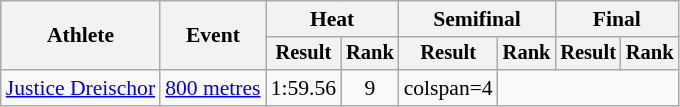<table class="wikitable" style="font-size:90%">
<tr>
<th rowspan="2">Athlete</th>
<th rowspan="2">Event</th>
<th colspan="2">Heat</th>
<th colspan="2">Semifinal</th>
<th colspan="2">Final</th>
</tr>
<tr style="font-size:95%">
<th>Result</th>
<th>Rank</th>
<th>Result</th>
<th>Rank</th>
<th>Result</th>
<th>Rank</th>
</tr>
<tr align=center>
<td align=left><a href='#'>Justice Dreischor</a></td>
<td align=left><a href='#'>800 metres</a></td>
<td>1:59.56</td>
<td>9</td>
<td>colspan=4 </td>
</tr>
</table>
